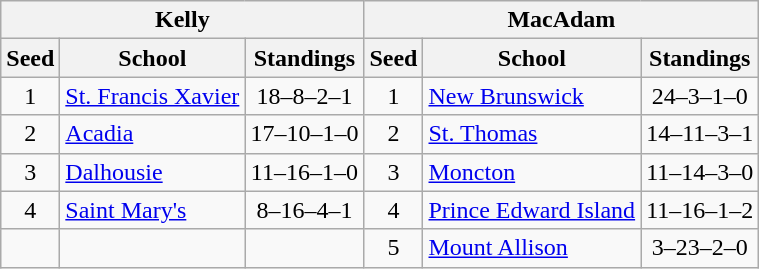<table class="wikitable">
<tr>
<th colspan=3>Kelly</th>
<th colspan=3>MacAdam</th>
</tr>
<tr>
<th>Seed</th>
<th>School</th>
<th>Standings</th>
<th>Seed</th>
<th>School</th>
<th>Standings</th>
</tr>
<tr>
<td align=center>1</td>
<td><a href='#'>St. Francis Xavier</a></td>
<td align=center>18–8–2–1</td>
<td align=center>1</td>
<td><a href='#'>New Brunswick</a></td>
<td align=center>24–3–1–0</td>
</tr>
<tr>
<td align=center>2</td>
<td><a href='#'>Acadia</a></td>
<td align=center>17–10–1–0</td>
<td align=center>2</td>
<td><a href='#'>St. Thomas</a></td>
<td align=center>14–11–3–1</td>
</tr>
<tr>
<td align=center>3</td>
<td><a href='#'>Dalhousie</a></td>
<td align=center>11–16–1–0</td>
<td align=center>3</td>
<td><a href='#'>Moncton</a></td>
<td align=center>11–14–3–0</td>
</tr>
<tr>
<td align=center>4</td>
<td><a href='#'>Saint Mary's</a></td>
<td align=center>8–16–4–1</td>
<td align=center>4</td>
<td><a href='#'>Prince Edward Island</a></td>
<td align=center>11–16–1–2</td>
</tr>
<tr>
<td></td>
<td></td>
<td></td>
<td align=center>5</td>
<td><a href='#'>Mount Allison</a></td>
<td align=center>3–23–2–0</td>
</tr>
</table>
